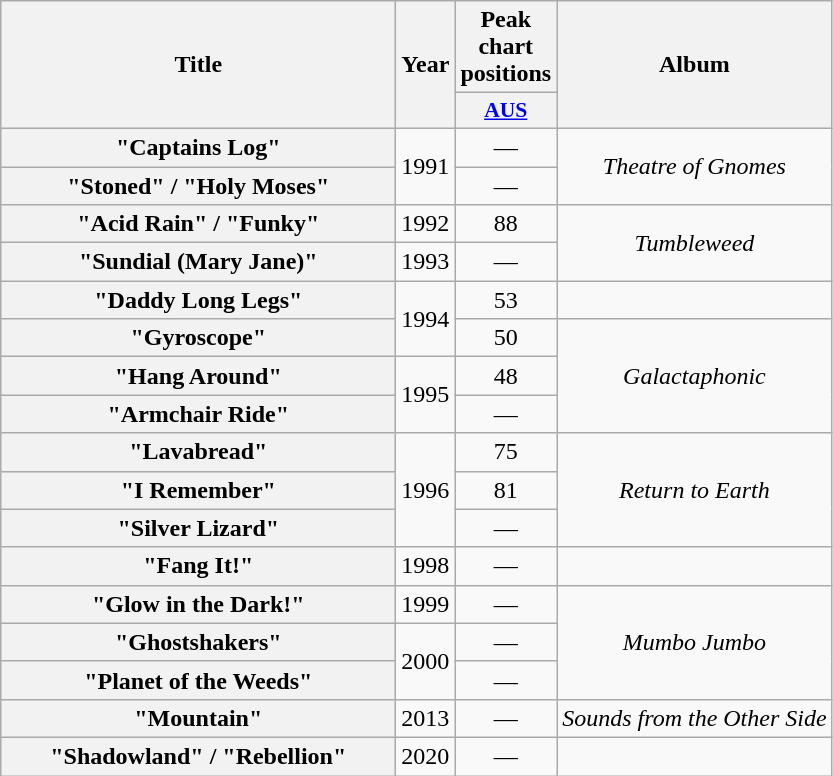<table class="wikitable plainrowheaders" style="text-align:center;">
<tr>
<th scope="col" rowspan="2" style="width:16em;">Title</th>
<th scope="col" rowspan="2">Year</th>
<th scope="col" colspan="1">Peak chart positions</th>
<th scope="col" rowspan="2">Album</th>
</tr>
<tr>
<th scope="col" style="width:3em;font-size:90%;"><a href='#'>AUS</a><br></th>
</tr>
<tr>
<th scope="row">"Captains Log"</th>
<td rowspan="2">1991</td>
<td>—</td>
<td rowspan="2"><em>Theatre of Gnomes</em></td>
</tr>
<tr>
<th scope="row">"Stoned" / "Holy Moses"</th>
<td>—</td>
</tr>
<tr>
<th scope="row">"Acid Rain" / "Funky"</th>
<td>1992</td>
<td>88</td>
<td rowspan="2"><em>Tumbleweed</em></td>
</tr>
<tr>
<th scope="row">"Sundial (Mary Jane)"</th>
<td>1993</td>
<td>—</td>
</tr>
<tr>
<th scope="row">"Daddy Long Legs"</th>
<td rowspan="2">1994</td>
<td>53</td>
<td></td>
</tr>
<tr>
<th scope="row">"Gyroscope"</th>
<td>50</td>
<td rowspan="3"><em>Galactaphonic</em></td>
</tr>
<tr>
<th scope="row">"Hang Around"</th>
<td rowspan="2">1995</td>
<td>48</td>
</tr>
<tr>
<th scope="row">"Armchair Ride"</th>
<td>—</td>
</tr>
<tr>
<th scope="row">"Lavabread"</th>
<td rowspan="3">1996</td>
<td>75</td>
<td rowspan="3"><em>Return to Earth</em></td>
</tr>
<tr>
<th scope="row">"I Remember"</th>
<td>81</td>
</tr>
<tr>
<th scope="row">"Silver Lizard"</th>
<td>—</td>
</tr>
<tr>
<th scope="row">"Fang It!"</th>
<td>1998</td>
<td>—</td>
<td></td>
</tr>
<tr>
<th scope="row">"Glow in the Dark!"</th>
<td>1999</td>
<td>—</td>
<td rowspan="3"><em>Mumbo Jumbo</em></td>
</tr>
<tr>
<th scope="row">"Ghostshakers"</th>
<td rowspan="2">2000</td>
<td>—</td>
</tr>
<tr>
<th scope="row">"Planet of the Weeds"</th>
<td>—</td>
</tr>
<tr>
<th scope="row">"Mountain"</th>
<td>2013</td>
<td>—</td>
<td><em>Sounds from the Other Side</em></td>
</tr>
<tr>
<th scope="row">"Shadowland" / "Rebellion"</th>
<td>2020</td>
<td>—</td>
<td></td>
</tr>
</table>
